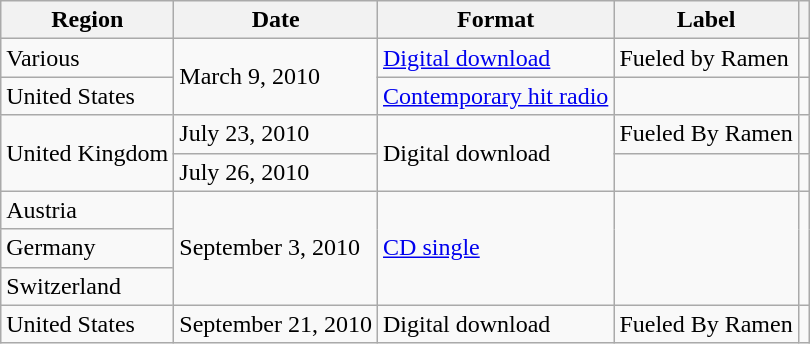<table class="wikitable plainrowheaders">
<tr>
<th>Region</th>
<th>Date</th>
<th>Format</th>
<th>Label</th>
<th></th>
</tr>
<tr>
<td>Various</td>
<td rowspan="2">March 9, 2010</td>
<td><a href='#'>Digital download</a></td>
<td>Fueled by Ramen</td>
<td style="text-align:center;"></td>
</tr>
<tr>
<td>United States</td>
<td><a href='#'>Contemporary hit radio</a></td>
<td></td>
<td style="text-align:center;"></td>
</tr>
<tr>
<td rowspan="2">United Kingdom</td>
<td>July 23, 2010</td>
<td rowspan="2">Digital download</td>
<td>Fueled By Ramen</td>
<td style="text-align:center;"></td>
</tr>
<tr>
<td>July 26, 2010</td>
<td></td>
<td style="text-align:center;"></td>
</tr>
<tr>
<td>Austria</td>
<td rowspan="3">September 3, 2010</td>
<td rowspan="3"><a href='#'>CD single</a></td>
<td rowspan="3"></td>
<td style="text-align:center;" rowspan="3"></td>
</tr>
<tr>
<td>Germany</td>
</tr>
<tr>
<td>Switzerland</td>
</tr>
<tr>
<td>United States</td>
<td>September 21, 2010</td>
<td>Digital download</td>
<td>Fueled By Ramen</td>
<td style="text-align:center;"></td>
</tr>
</table>
